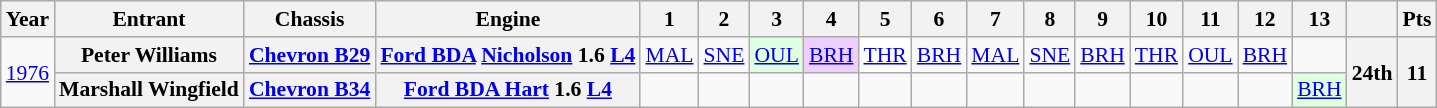<table class="wikitable" style="text-align:center; font-size:90%">
<tr>
<th>Year</th>
<th>Entrant</th>
<th>Chassis</th>
<th>Engine</th>
<th>1</th>
<th>2</th>
<th>3</th>
<th>4</th>
<th>5</th>
<th>6</th>
<th>7</th>
<th>8</th>
<th>9</th>
<th>10</th>
<th>11</th>
<th>12</th>
<th>13</th>
<th></th>
<th>Pts</th>
</tr>
<tr>
<td rowspan=2><a href='#'>1976</a></td>
<th>Peter Williams</th>
<th><a href='#'>Chevron B29</a></th>
<th><a href='#'>Ford BDA</a> <a href='#'>Nicholson</a> 1.6 <a href='#'>L4</a></th>
<td><a href='#'>MAL</a></td>
<td><a href='#'>SNE</a></td>
<td style="background:#dfffdf;"><a href='#'>OUL</a><br></td>
<td style="background:#efcfff;"><a href='#'>BRH</a><br></td>
<td style="background:#FFFFFF;"><a href='#'>THR</a><br></td>
<td><a href='#'>BRH</a></td>
<td><a href='#'>MAL</a></td>
<td><a href='#'>SNE</a></td>
<td><a href='#'>BRH</a></td>
<td><a href='#'>THR</a></td>
<td><a href='#'>OUL</a></td>
<td><a href='#'>BRH</a></td>
<td></td>
<th rowspan=2>24th</th>
<th rowspan=2>11</th>
</tr>
<tr>
<th>Marshall Wingfield</th>
<th><a href='#'>Chevron B34</a></th>
<th><a href='#'>Ford BDA Hart</a> 1.6 <a href='#'>L4</a></th>
<td></td>
<td></td>
<td></td>
<td></td>
<td></td>
<td></td>
<td></td>
<td></td>
<td></td>
<td></td>
<td></td>
<td></td>
<td style="background:#dfffdf;"><a href='#'>BRH</a><br></td>
</tr>
</table>
